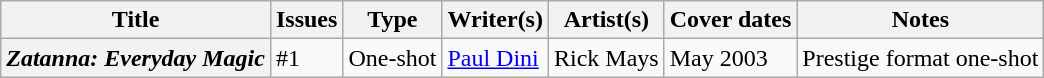<table class="wikitable">
<tr>
<th>Title</th>
<th>Issues</th>
<th>Type</th>
<th>Writer(s)</th>
<th>Artist(s)</th>
<th>Cover dates</th>
<th>Notes</th>
</tr>
<tr>
<th><em>Zatanna: Everyday Magic</em></th>
<td>#1</td>
<td>One-shot</td>
<td><a href='#'>Paul Dini</a></td>
<td>Rick Mays</td>
<td>May 2003</td>
<td>Prestige format one-shot</td>
</tr>
</table>
